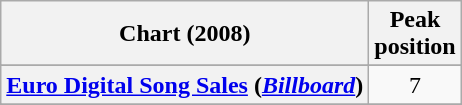<table class="wikitable sortable plainrowheaders" style="text-align:center">
<tr>
<th scope="col">Chart (2008)</th>
<th scope="col">Peak<br>position</th>
</tr>
<tr>
</tr>
<tr>
</tr>
<tr>
</tr>
<tr>
</tr>
<tr>
<th scope="row"><a href='#'>Euro Digital Song Sales</a> (<em><a href='#'>Billboard</a></em>)</th>
<td>7</td>
</tr>
<tr>
</tr>
<tr>
</tr>
<tr>
</tr>
<tr>
</tr>
<tr>
</tr>
<tr>
</tr>
<tr>
</tr>
<tr>
</tr>
<tr>
</tr>
<tr>
</tr>
<tr>
</tr>
</table>
